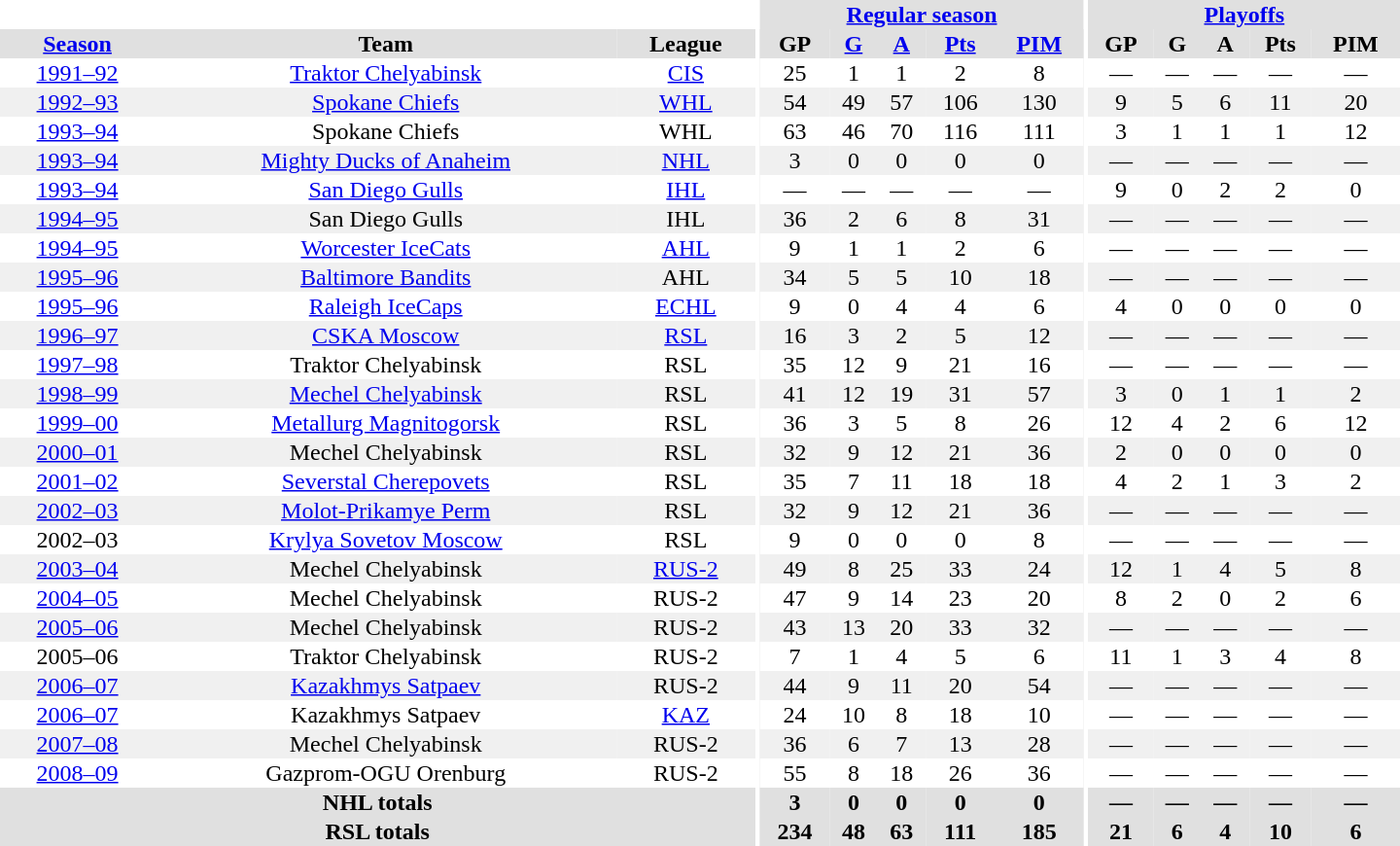<table border="0" cellpadding="1" cellspacing="0" style="text-align:center; width:60em">
<tr bgcolor="#e0e0e0">
<th colspan="3" bgcolor="#ffffff"></th>
<th rowspan="100" bgcolor="#ffffff"></th>
<th colspan="5"><a href='#'>Regular season</a></th>
<th rowspan="100" bgcolor="#ffffff"></th>
<th colspan="5"><a href='#'>Playoffs</a></th>
</tr>
<tr bgcolor="#e0e0e0">
<th><a href='#'>Season</a></th>
<th>Team</th>
<th>League</th>
<th>GP</th>
<th><a href='#'>G</a></th>
<th><a href='#'>A</a></th>
<th><a href='#'>Pts</a></th>
<th><a href='#'>PIM</a></th>
<th>GP</th>
<th>G</th>
<th>A</th>
<th>Pts</th>
<th>PIM</th>
</tr>
<tr>
<td><a href='#'>1991–92</a></td>
<td><a href='#'>Traktor Chelyabinsk</a></td>
<td><a href='#'>CIS</a></td>
<td>25</td>
<td>1</td>
<td>1</td>
<td>2</td>
<td>8</td>
<td>—</td>
<td>—</td>
<td>—</td>
<td>—</td>
<td>—</td>
</tr>
<tr bgcolor="#f0f0f0">
<td><a href='#'>1992–93</a></td>
<td><a href='#'>Spokane Chiefs</a></td>
<td><a href='#'>WHL</a></td>
<td>54</td>
<td>49</td>
<td>57</td>
<td>106</td>
<td>130</td>
<td>9</td>
<td>5</td>
<td>6</td>
<td>11</td>
<td>20</td>
</tr>
<tr>
<td><a href='#'>1993–94</a></td>
<td>Spokane Chiefs</td>
<td>WHL</td>
<td>63</td>
<td>46</td>
<td>70</td>
<td>116</td>
<td>111</td>
<td>3</td>
<td>1</td>
<td>1</td>
<td>1</td>
<td>12</td>
</tr>
<tr bgcolor="#f0f0f0">
<td><a href='#'>1993–94</a></td>
<td><a href='#'>Mighty Ducks of Anaheim</a></td>
<td><a href='#'>NHL</a></td>
<td>3</td>
<td>0</td>
<td>0</td>
<td>0</td>
<td>0</td>
<td>—</td>
<td>—</td>
<td>—</td>
<td>—</td>
<td>—</td>
</tr>
<tr>
<td><a href='#'>1993–94</a></td>
<td><a href='#'>San Diego Gulls</a></td>
<td><a href='#'>IHL</a></td>
<td>—</td>
<td>—</td>
<td>—</td>
<td>—</td>
<td>—</td>
<td>9</td>
<td>0</td>
<td>2</td>
<td>2</td>
<td>0</td>
</tr>
<tr bgcolor="#f0f0f0">
<td><a href='#'>1994–95</a></td>
<td>San Diego Gulls</td>
<td>IHL</td>
<td>36</td>
<td>2</td>
<td>6</td>
<td>8</td>
<td>31</td>
<td>—</td>
<td>—</td>
<td>—</td>
<td>—</td>
<td>—</td>
</tr>
<tr>
<td><a href='#'>1994–95</a></td>
<td><a href='#'>Worcester IceCats</a></td>
<td><a href='#'>AHL</a></td>
<td>9</td>
<td>1</td>
<td>1</td>
<td>2</td>
<td>6</td>
<td>—</td>
<td>—</td>
<td>—</td>
<td>—</td>
<td>—</td>
</tr>
<tr bgcolor="#f0f0f0">
<td><a href='#'>1995–96</a></td>
<td><a href='#'>Baltimore Bandits</a></td>
<td>AHL</td>
<td>34</td>
<td>5</td>
<td>5</td>
<td>10</td>
<td>18</td>
<td>—</td>
<td>—</td>
<td>—</td>
<td>—</td>
<td>—</td>
</tr>
<tr>
<td><a href='#'>1995–96</a></td>
<td><a href='#'>Raleigh IceCaps</a></td>
<td><a href='#'>ECHL</a></td>
<td>9</td>
<td>0</td>
<td>4</td>
<td>4</td>
<td>6</td>
<td>4</td>
<td>0</td>
<td>0</td>
<td>0</td>
<td>0</td>
</tr>
<tr bgcolor="#f0f0f0">
<td><a href='#'>1996–97</a></td>
<td><a href='#'>CSKA Moscow</a></td>
<td><a href='#'>RSL</a></td>
<td>16</td>
<td>3</td>
<td>2</td>
<td>5</td>
<td>12</td>
<td>—</td>
<td>—</td>
<td>—</td>
<td>—</td>
<td>—</td>
</tr>
<tr>
<td><a href='#'>1997–98</a></td>
<td>Traktor Chelyabinsk</td>
<td>RSL</td>
<td>35</td>
<td>12</td>
<td>9</td>
<td>21</td>
<td>16</td>
<td>—</td>
<td>—</td>
<td>—</td>
<td>—</td>
<td>—</td>
</tr>
<tr bgcolor="#f0f0f0">
<td><a href='#'>1998–99</a></td>
<td><a href='#'>Mechel Chelyabinsk</a></td>
<td>RSL</td>
<td>41</td>
<td>12</td>
<td>19</td>
<td>31</td>
<td>57</td>
<td>3</td>
<td>0</td>
<td>1</td>
<td>1</td>
<td>2</td>
</tr>
<tr>
<td><a href='#'>1999–00</a></td>
<td><a href='#'>Metallurg Magnitogorsk</a></td>
<td>RSL</td>
<td>36</td>
<td>3</td>
<td>5</td>
<td>8</td>
<td>26</td>
<td>12</td>
<td>4</td>
<td>2</td>
<td>6</td>
<td>12</td>
</tr>
<tr bgcolor="#f0f0f0">
<td><a href='#'>2000–01</a></td>
<td>Mechel Chelyabinsk</td>
<td>RSL</td>
<td>32</td>
<td>9</td>
<td>12</td>
<td>21</td>
<td>36</td>
<td>2</td>
<td>0</td>
<td>0</td>
<td>0</td>
<td>0</td>
</tr>
<tr>
<td><a href='#'>2001–02</a></td>
<td><a href='#'>Severstal Cherepovets</a></td>
<td>RSL</td>
<td>35</td>
<td>7</td>
<td>11</td>
<td>18</td>
<td>18</td>
<td>4</td>
<td>2</td>
<td>1</td>
<td>3</td>
<td>2</td>
</tr>
<tr bgcolor="#f0f0f0">
<td><a href='#'>2002–03</a></td>
<td><a href='#'>Molot-Prikamye Perm</a></td>
<td>RSL</td>
<td>32</td>
<td>9</td>
<td>12</td>
<td>21</td>
<td>36</td>
<td>—</td>
<td>—</td>
<td>—</td>
<td>—</td>
<td>—</td>
</tr>
<tr>
<td>2002–03</td>
<td><a href='#'>Krylya Sovetov Moscow</a></td>
<td>RSL</td>
<td>9</td>
<td>0</td>
<td>0</td>
<td>0</td>
<td>8</td>
<td>—</td>
<td>—</td>
<td>—</td>
<td>—</td>
<td>—</td>
</tr>
<tr bgcolor="#f0f0f0">
<td><a href='#'>2003–04</a></td>
<td>Mechel Chelyabinsk</td>
<td><a href='#'>RUS-2</a></td>
<td>49</td>
<td>8</td>
<td>25</td>
<td>33</td>
<td>24</td>
<td>12</td>
<td>1</td>
<td>4</td>
<td>5</td>
<td>8</td>
</tr>
<tr>
<td><a href='#'>2004–05</a></td>
<td>Mechel Chelyabinsk</td>
<td>RUS-2</td>
<td>47</td>
<td>9</td>
<td>14</td>
<td>23</td>
<td>20</td>
<td>8</td>
<td>2</td>
<td>0</td>
<td>2</td>
<td>6</td>
</tr>
<tr bgcolor="#f0f0f0">
<td><a href='#'>2005–06</a></td>
<td>Mechel Chelyabinsk</td>
<td>RUS-2</td>
<td>43</td>
<td>13</td>
<td>20</td>
<td>33</td>
<td>32</td>
<td>—</td>
<td>—</td>
<td>—</td>
<td>—</td>
<td>—</td>
</tr>
<tr>
<td>2005–06</td>
<td>Traktor Chelyabinsk</td>
<td>RUS-2</td>
<td>7</td>
<td>1</td>
<td>4</td>
<td>5</td>
<td>6</td>
<td>11</td>
<td>1</td>
<td>3</td>
<td>4</td>
<td>8</td>
</tr>
<tr bgcolor="#f0f0f0">
<td><a href='#'>2006–07</a></td>
<td><a href='#'>Kazakhmys Satpaev</a></td>
<td>RUS-2</td>
<td>44</td>
<td>9</td>
<td>11</td>
<td>20</td>
<td>54</td>
<td>—</td>
<td>—</td>
<td>—</td>
<td>—</td>
<td>—</td>
</tr>
<tr>
<td><a href='#'>2006–07</a></td>
<td>Kazakhmys Satpaev</td>
<td><a href='#'>KAZ</a></td>
<td>24</td>
<td>10</td>
<td>8</td>
<td>18</td>
<td>10</td>
<td>—</td>
<td>—</td>
<td>—</td>
<td>—</td>
<td>—</td>
</tr>
<tr bgcolor="#f0f0f0">
<td><a href='#'>2007–08</a></td>
<td>Mechel Chelyabinsk</td>
<td>RUS-2</td>
<td>36</td>
<td>6</td>
<td>7</td>
<td>13</td>
<td>28</td>
<td>—</td>
<td>—</td>
<td>—</td>
<td>—</td>
<td>—</td>
</tr>
<tr>
<td><a href='#'>2008–09</a></td>
<td>Gazprom-OGU Orenburg</td>
<td>RUS-2</td>
<td>55</td>
<td>8</td>
<td>18</td>
<td>26</td>
<td>36</td>
<td>—</td>
<td>—</td>
<td>—</td>
<td>—</td>
<td>—</td>
</tr>
<tr bgcolor="#e0e0e0">
<th colspan="3">NHL totals</th>
<th>3</th>
<th>0</th>
<th>0</th>
<th>0</th>
<th>0</th>
<th>—</th>
<th>—</th>
<th>—</th>
<th>—</th>
<th>—</th>
</tr>
<tr bgcolor="#e0e0e0">
<th colspan="3">RSL totals</th>
<th>234</th>
<th>48</th>
<th>63</th>
<th>111</th>
<th>185</th>
<th>21</th>
<th>6</th>
<th>4</th>
<th>10</th>
<th>6</th>
</tr>
</table>
